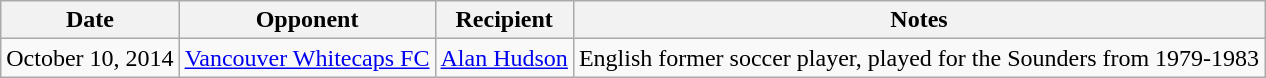<table class="wikitable">
<tr>
<th>Date</th>
<th>Opponent</th>
<th>Recipient</th>
<th>Notes</th>
</tr>
<tr>
<td align=right>October 10, 2014</td>
<td><a href='#'>Vancouver Whitecaps FC</a></td>
<td><a href='#'>Alan Hudson</a></td>
<td>English former soccer player, played for the Sounders from 1979-1983</td>
</tr>
</table>
